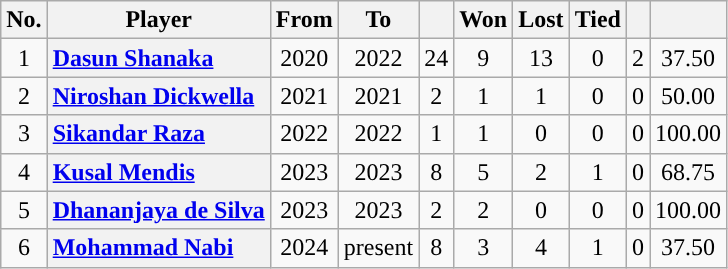<table class="wikitable"style="text-align:center;">
<tr>
<th>No.</th>
<th>Player</th>
<th>From</th>
<th>To</th>
<th></th>
<th>Won</th>
<th>Lost</th>
<th>Tied</th>
<th></th>
<th></th>
</tr>
<tr>
<td>1</td>
<th style="text-align:left;"><a href='#'>Dasun Shanaka</a></th>
<td>2020</td>
<td>2022</td>
<td>24</td>
<td>9</td>
<td>13</td>
<td>0</td>
<td>2</td>
<td>37.50</td>
</tr>
<tr>
<td>2</td>
<th style="text-align:left;"><a href='#'>Niroshan Dickwella</a></th>
<td>2021</td>
<td>2021</td>
<td>2</td>
<td>1</td>
<td>1</td>
<td>0</td>
<td>0</td>
<td>50.00</td>
</tr>
<tr>
<td>3</td>
<th style="text-align:left;"><a href='#'>Sikandar Raza</a></th>
<td>2022</td>
<td>2022</td>
<td>1</td>
<td>1</td>
<td>0</td>
<td>0</td>
<td>0</td>
<td>100.00</td>
</tr>
<tr>
<td>4</td>
<th style="text-align:left;"><a href='#'>Kusal Mendis</a></th>
<td>2023</td>
<td>2023</td>
<td>8</td>
<td>5</td>
<td>2</td>
<td>1</td>
<td>0</td>
<td>68.75</td>
</tr>
<tr>
<td>5</td>
<th style="text-align:left;"><a href='#'>Dhananjaya de Silva</a></th>
<td>2023</td>
<td>2023</td>
<td>2</td>
<td>2</td>
<td>0</td>
<td>0</td>
<td>0</td>
<td>100.00</td>
</tr>
<tr>
<td>6</td>
<th style="text-align:left;"><a href='#'>Mohammad Nabi</a></th>
<td>2024</td>
<td>present</td>
<td>8</td>
<td>3</td>
<td>4</td>
<td>1</td>
<td>0</td>
<td>37.50</td>
</tr>
</table>
